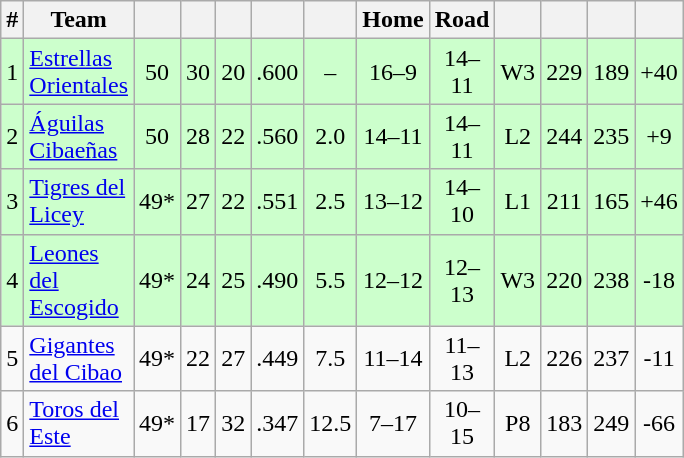<table class="wikitable plainrowheaders" width="35%" style="text-align:center;">
<tr>
<th>#</th>
<th>Team</th>
<th></th>
<th></th>
<th></th>
<th></th>
<th></th>
<th>Home</th>
<th>Road</th>
<th></th>
<th></th>
<th></th>
<th></th>
</tr>
<tr style="background:#ccffcc">
<td>1</td>
<td align="left"><a href='#'>Estrellas Orientales</a></td>
<td>50</td>
<td>30</td>
<td>20</td>
<td>.600</td>
<td>–</td>
<td>16–9</td>
<td>14–11</td>
<td>W3</td>
<td>229</td>
<td>189</td>
<td>+40</td>
</tr>
<tr style="background:#ccffcc">
<td>2</td>
<td align="left"><a href='#'>Águilas Cibaeñas</a></td>
<td>50</td>
<td>28</td>
<td>22</td>
<td>.560</td>
<td>2.0</td>
<td>14–11</td>
<td>14–11</td>
<td>L2</td>
<td>244</td>
<td>235</td>
<td>+9</td>
</tr>
<tr style="background:#ccffcc">
<td>3</td>
<td align="left"><a href='#'>Tigres del Licey</a></td>
<td>49*</td>
<td>27</td>
<td>22</td>
<td>.551</td>
<td>2.5</td>
<td>13–12</td>
<td>14–10</td>
<td>L1</td>
<td>211</td>
<td>165</td>
<td>+46</td>
</tr>
<tr style="background:#ccffcc">
<td>4</td>
<td align="left"><a href='#'>Leones del Escogido</a></td>
<td>49*</td>
<td>24</td>
<td>25</td>
<td>.490</td>
<td>5.5</td>
<td>12–12</td>
<td>12–13</td>
<td>W3</td>
<td>220</td>
<td>238</td>
<td>-18</td>
</tr>
<tr>
<td>5</td>
<td align="left"><a href='#'>Gigantes del Cibao</a></td>
<td>49*</td>
<td>22</td>
<td>27</td>
<td>.449</td>
<td>7.5</td>
<td>11–14</td>
<td>11–13</td>
<td>L2</td>
<td>226</td>
<td>237</td>
<td>-11</td>
</tr>
<tr>
<td>6</td>
<td align="left"><a href='#'>Toros del Este</a></td>
<td>49*</td>
<td>17</td>
<td>32</td>
<td>.347</td>
<td>12.5</td>
<td>7–17</td>
<td>10–15</td>
<td>P8</td>
<td>183</td>
<td>249</td>
<td>-66</td>
</tr>
</table>
